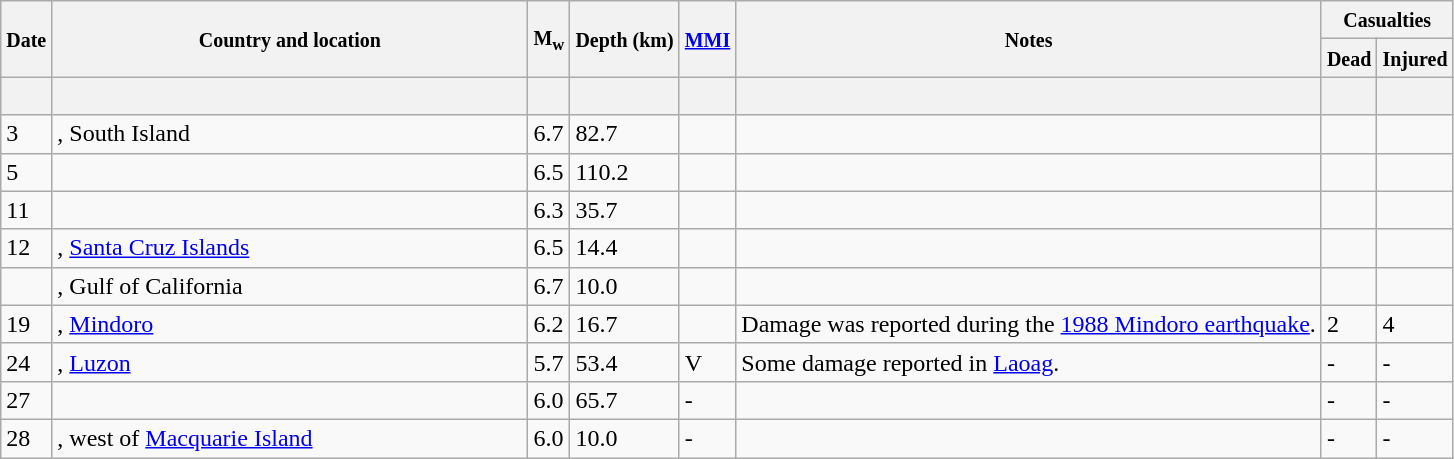<table class="wikitable sortable" style="border:1px black; margin-left:1em;">
<tr>
<th rowspan="2"><small>Date</small></th>
<th rowspan="2" style="width: 310px"><small>Country and location</small></th>
<th rowspan="2"><small>M<sub>w</sub></small></th>
<th rowspan="2"><small>Depth (km)</small></th>
<th rowspan="2"><small><a href='#'>MMI</a></small></th>
<th rowspan="2" class="unsortable"><small>Notes</small></th>
<th colspan="2"><small>Casualties</small></th>
</tr>
<tr>
<th><small>Dead</small></th>
<th><small>Injured</small></th>
</tr>
<tr>
<th><br></th>
<th></th>
<th></th>
<th></th>
<th></th>
<th></th>
<th></th>
<th></th>
</tr>
<tr>
<td>3</td>
<td>, South Island</td>
<td>6.7</td>
<td>82.7</td>
<td></td>
<td></td>
<td></td>
<td></td>
</tr>
<tr>
<td>5</td>
<td></td>
<td>6.5</td>
<td>110.2</td>
<td></td>
<td></td>
<td></td>
<td></td>
</tr>
<tr>
<td>11</td>
<td></td>
<td>6.3</td>
<td>35.7</td>
<td></td>
<td></td>
<td></td>
<td></td>
</tr>
<tr>
<td>12</td>
<td>, <a href='#'>Santa Cruz Islands</a></td>
<td>6.5</td>
<td>14.4</td>
<td></td>
<td></td>
<td></td>
<td></td>
</tr>
<tr>
<td></td>
<td>, Gulf of California</td>
<td>6.7</td>
<td>10.0</td>
<td></td>
<td></td>
<td></td>
<td></td>
</tr>
<tr>
<td>19</td>
<td>, <a href='#'>Mindoro</a></td>
<td>6.2</td>
<td>16.7</td>
<td></td>
<td>Damage was reported during the <a href='#'>1988 Mindoro earthquake</a>.</td>
<td>2</td>
<td>4</td>
</tr>
<tr>
<td>24</td>
<td>, <a href='#'>Luzon</a></td>
<td>5.7</td>
<td>53.4</td>
<td>V</td>
<td>Some damage reported in <a href='#'>Laoag</a>.</td>
<td>-</td>
<td>-</td>
</tr>
<tr>
<td>27</td>
<td></td>
<td>6.0</td>
<td>65.7</td>
<td>-</td>
<td></td>
<td>-</td>
<td>-</td>
</tr>
<tr>
<td>28</td>
<td>, west of <a href='#'>Macquarie Island</a></td>
<td>6.0</td>
<td>10.0</td>
<td>-</td>
<td></td>
<td>-</td>
<td>-</td>
</tr>
</table>
